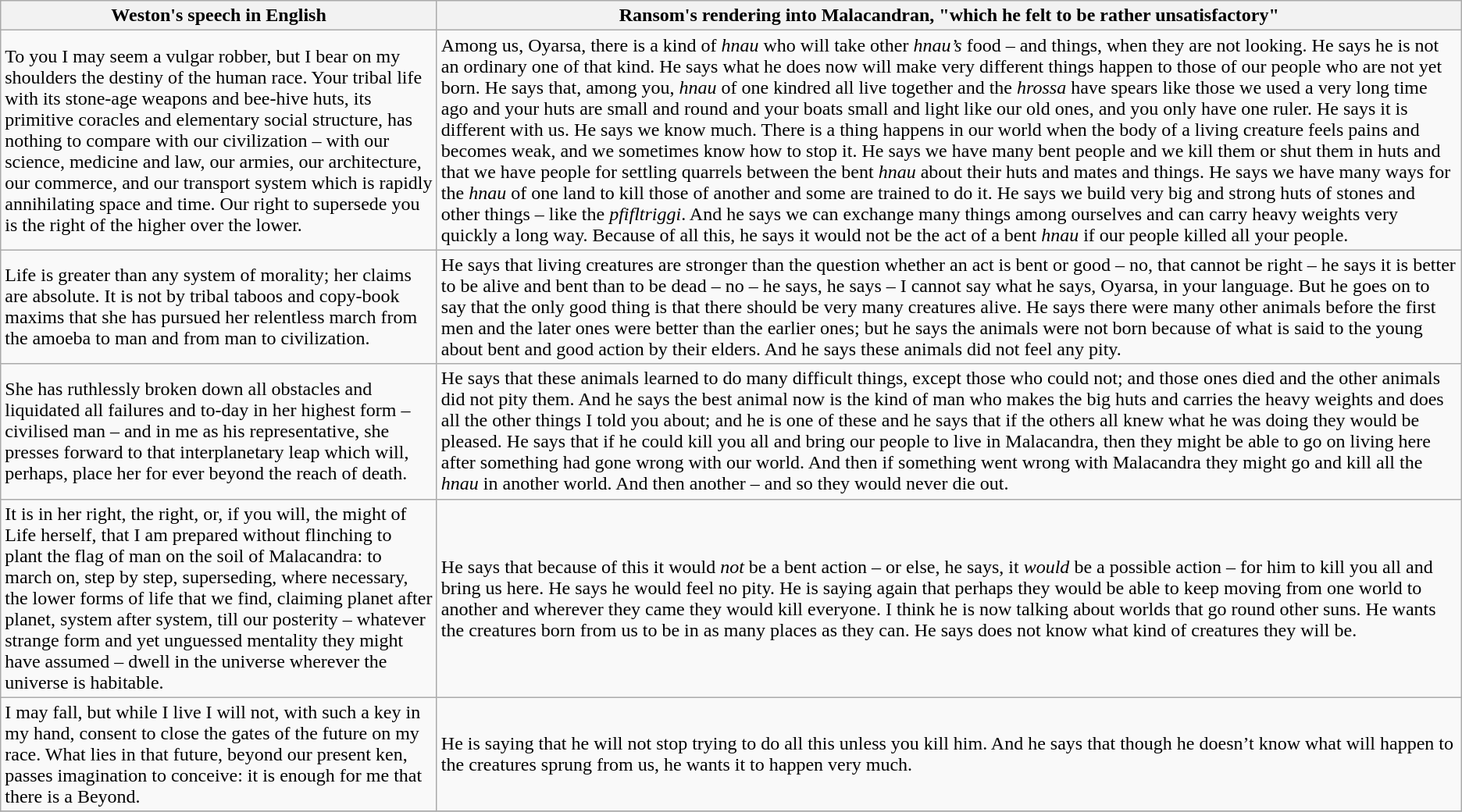<table class="wikitable collapsible collapsed">
<tr>
<th>Weston's speech in English</th>
<th>Ransom's rendering into Malacandran, "which he felt to be rather unsatisfactory"</th>
</tr>
<tr>
<td>To you I may seem a vulgar robber, but I bear on my shoulders the destiny of the human race.  Your tribal life with its stone-age weapons and bee-hive huts, its primitive coracles and elementary social structure, has nothing to compare with our civilization – with our science, medicine and law, our armies, our architecture, our commerce, and our transport system which is rapidly annihilating space and time.  Our right to supersede you is the right of the higher over the lower.</td>
<td>Among us, Oyarsa, there is a kind of <em>hnau</em> who will take other <em>hnau’s</em> food – and things, when they are not looking.  He says he is not an ordinary one of that kind.  He says what he does now will make very different things happen to those of our people who are not yet born.  He says that, among you, <em>hnau</em> of one kindred all live together and the <em>hrossa</em> have spears like those we used a very long time ago and your huts are small and round and your boats small and light like our old ones, and you only have one ruler. He says it is different with us. He says we know much. There is a thing happens in our world when the body of a living creature feels pains and becomes weak, and we sometimes know how to stop it. He says we have many bent people and we kill them or shut them in huts and that we have people for settling quarrels between the bent <em>hnau</em> about their huts and mates and things. He says we have many ways for the <em>hnau</em> of one land to kill those of another and some are trained to do it. He says we build very big and strong huts of stones and other things – like the <em>pfifltriggi</em>. And he says we can exchange many things among ourselves and can carry heavy weights very quickly a long way.  Because of all this, he says it would not be the act of a bent <em>hnau</em> if our people killed all your people.</td>
</tr>
<tr>
<td>Life is greater than any system of morality; her claims are absolute.  It is not by tribal taboos and copy-book maxims that she has pursued her relentless march from the amoeba to man and from man to civilization.</td>
<td>He says that living creatures are stronger than the question whether an act is bent or good – no, that cannot be right – he says it is better to be alive and bent than to be dead – no – he says, he says – I cannot say what he says, Oyarsa, in your language.  But he goes on to say that the only good thing is that there should be very many creatures alive.  He says there were many other animals before the first men and the later ones were better than the earlier ones; but he says the animals were not born because of what is said to the young about bent and good action by their elders.  And he says these animals did not feel any pity.</td>
</tr>
<tr>
<td>She has ruthlessly broken down all obstacles and liquidated all failures and to-day in her highest form – civilised man – and in me as his representative, she presses forward to that interplanetary leap which will, perhaps, place her for ever beyond the reach of death.</td>
<td>He says that these animals learned to do many difficult things, except those who could not; and those ones died and the other animals did not pity them. And he says the best animal now is the kind of man who makes the big huts and carries the heavy weights and does all the other things I told you about; and he is one of these and he says that if the others all knew what he was doing they would be pleased.  He says that if he could kill you all and bring our people to live in Malacandra, then they might be able to go on living here after something had gone wrong with our world.  And then if something went wrong with Malacandra they might go and kill all the <em>hnau</em> in another world.  And then another – and so they would never die out.</td>
</tr>
<tr>
<td>It is in her right, the right, or, if you will, the might of Life herself, that I am prepared without flinching to plant the flag of man on the soil of Malacandra: to march on, step by step, superseding, where necessary, the lower forms of life that we find, claiming planet after planet, system after system, till our posterity – whatever strange form and yet unguessed mentality they might have assumed – dwell in the universe wherever the universe is habitable.</td>
<td>He says that because of this it would <em>not</em> be a bent action – or else, he says, it <em>would</em> be a possible action – for him to kill you all and bring us here.  He says he would feel no pity.  He is saying again that perhaps they would be able to keep moving from one world to another and wherever they came they would kill everyone.  I think he is now talking about worlds that go round other suns.  He wants the creatures born from us to be in as many places as they can.  He says does not know what kind of creatures they will be.</td>
</tr>
<tr>
<td>I may fall, but while I live I will not, with such a key in my hand, consent to close the gates of the future on my race.  What lies in that future, beyond our present ken, passes imagination to conceive: it is enough for me that there is a Beyond.</td>
<td>He is saying that he will not stop trying to do all this unless you kill him.  And he says that though he doesn’t know what will happen to the creatures sprung from us, he wants it to happen very much.</td>
</tr>
<tr>
</tr>
</table>
